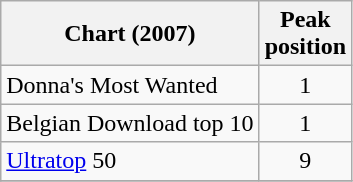<table class="wikitable">
<tr>
<th align="left">Chart (2007)</th>
<th align="left">Peak<br>position</th>
</tr>
<tr>
<td align="left">Donna's Most Wanted</td>
<td align="center">1</td>
</tr>
<tr>
<td align="left">Belgian Download top 10</td>
<td align="center">1</td>
</tr>
<tr>
<td align="left"><a href='#'>Ultratop</a> 50</td>
<td align="center">9</td>
</tr>
<tr>
</tr>
</table>
